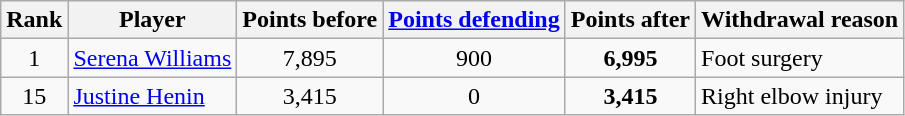<table class="wikitable sortable">
<tr>
<th>Rank</th>
<th>Player</th>
<th>Points before</th>
<th><a href='#'>Points defending</a></th>
<th>Points after</th>
<th>Withdrawal reason</th>
</tr>
<tr>
<td align="center">1</td>
<td> <a href='#'>Serena Williams</a></td>
<td align="center">7,895</td>
<td align="center">900</td>
<td align="center"><strong>6,995</strong></td>
<td>Foot surgery</td>
</tr>
<tr>
<td align="center">15</td>
<td> <a href='#'>Justine Henin</a></td>
<td align="center">3,415</td>
<td align="center">0</td>
<td align="center"><strong>3,415</strong></td>
<td>Right elbow injury</td>
</tr>
</table>
